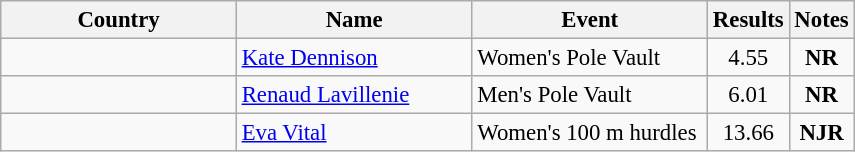<table class="wikitable" style="text-align: center; font-size:95%">
<tr>
<th width="150">Country</th>
<th width="150">Name</th>
<th width="150">Event</th>
<th width="25">Results</th>
<th width="25">Notes</th>
</tr>
<tr>
<td align="left"></td>
<td align="left"><a href='#'>Kate Dennison</a></td>
<td align="left">Women's Pole Vault</td>
<td>4.55</td>
<td><strong>NR</strong></td>
</tr>
<tr>
<td align="left"></td>
<td align="left"><a href='#'>Renaud Lavillenie</a></td>
<td align="left">Men's Pole Vault</td>
<td>6.01</td>
<td><strong>NR</strong></td>
</tr>
<tr>
<td align="left"></td>
<td align="left"><a href='#'>Eva Vital</a></td>
<td align="left">Women's 100 m hurdles</td>
<td>13.66</td>
<td><strong>NJR</strong></td>
</tr>
</table>
